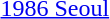<table>
<tr>
<td><a href='#'>1986 Seoul</a></td>
<td></td>
<td></td>
<td></td>
</tr>
</table>
